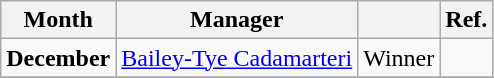<table class="wikitable" style="text-align:left">
<tr>
<th>Month</th>
<th>Manager</th>
<th></th>
<th>Ref.</th>
</tr>
<tr>
<td align="center"><strong>December</strong></td>
<td> <a href='#'>Bailey-Tye Cadamarteri</a></td>
<td>Winner</td>
<td align="center"></td>
</tr>
<tr>
</tr>
</table>
